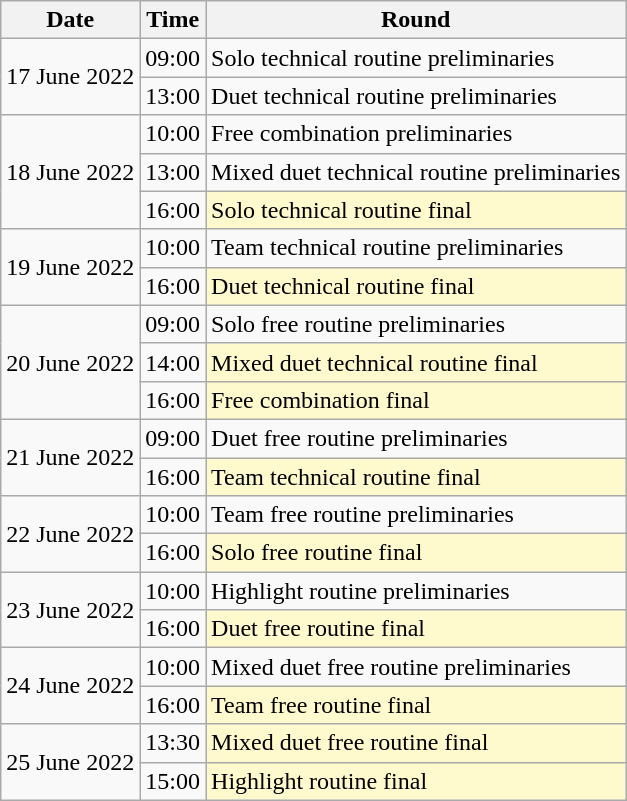<table class="wikitable">
<tr>
<th>Date</th>
<th>Time</th>
<th>Round</th>
</tr>
<tr>
<td rowspan=2>17 June 2022</td>
<td>09:00</td>
<td>Solo technical routine preliminaries</td>
</tr>
<tr>
<td>13:00</td>
<td>Duet technical routine preliminaries</td>
</tr>
<tr>
<td rowspan=3>18 June 2022</td>
<td>10:00</td>
<td>Free combination preliminaries</td>
</tr>
<tr>
<td>13:00</td>
<td>Mixed duet technical routine preliminaries</td>
</tr>
<tr>
<td>16:00</td>
<td style=background:lemonchiffon>Solo technical routine final</td>
</tr>
<tr>
<td rowspan=2>19 June 2022</td>
<td>10:00</td>
<td>Team technical routine preliminaries</td>
</tr>
<tr>
<td>16:00</td>
<td style=background:lemonchiffon>Duet technical routine final</td>
</tr>
<tr>
<td rowspan=3>20 June 2022</td>
<td>09:00</td>
<td>Solo free routine preliminaries</td>
</tr>
<tr>
<td>14:00</td>
<td style=background:lemonchiffon>Mixed duet technical routine final</td>
</tr>
<tr>
<td>16:00</td>
<td style=background:lemonchiffon>Free combination final</td>
</tr>
<tr>
<td rowspan=2>21 June 2022</td>
<td>09:00</td>
<td>Duet free routine preliminaries</td>
</tr>
<tr>
<td>16:00</td>
<td style=background:lemonchiffon>Team technical routine final</td>
</tr>
<tr>
<td rowspan=2>22 June 2022</td>
<td>10:00</td>
<td>Team free routine preliminaries</td>
</tr>
<tr>
<td>16:00</td>
<td style=background:lemonchiffon>Solo free routine final</td>
</tr>
<tr>
<td rowspan=2>23 June 2022</td>
<td>10:00</td>
<td>Highlight routine preliminaries</td>
</tr>
<tr>
<td>16:00</td>
<td style=background:lemonchiffon>Duet free routine final</td>
</tr>
<tr>
<td rowspan=2>24 June 2022</td>
<td>10:00</td>
<td>Mixed duet free routine preliminaries</td>
</tr>
<tr>
<td>16:00</td>
<td style=background:lemonchiffon>Team free routine final</td>
</tr>
<tr>
<td rowspan=2>25 June 2022</td>
<td>13:30</td>
<td style=background:lemonchiffon>Mixed duet free routine final</td>
</tr>
<tr>
<td>15:00</td>
<td style=background:lemonchiffon>Highlight routine final</td>
</tr>
</table>
